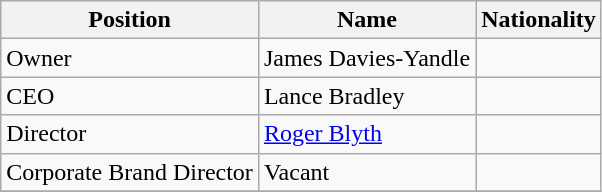<table class="wikitable">
<tr>
<th>Position</th>
<th>Name</th>
<th>Nationality</th>
</tr>
<tr>
<td>Owner</td>
<td>James Davies-Yandle</td>
<td></td>
</tr>
<tr>
<td>CEO</td>
<td>Lance Bradley</td>
<td></td>
</tr>
<tr>
<td>Director</td>
<td><a href='#'>Roger Blyth</a></td>
<td></td>
</tr>
<tr>
<td>Corporate Brand Director</td>
<td>Vacant</td>
<td></td>
</tr>
<tr>
</tr>
</table>
